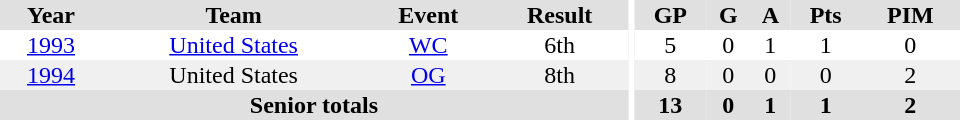<table border="0" cellpadding="1" cellspacing="0" ID="Table3" style="text-align:center; width:40em">
<tr ALIGN="center" bgcolor="#e0e0e0">
<th>Year</th>
<th>Team</th>
<th>Event</th>
<th>Result</th>
<th rowspan="99" bgcolor="#ffffff"></th>
<th>GP</th>
<th>G</th>
<th>A</th>
<th>Pts</th>
<th>PIM</th>
</tr>
<tr>
<td><a href='#'>1993</a></td>
<td><a href='#'>United States</a></td>
<td><a href='#'>WC</a></td>
<td>6th</td>
<td>5</td>
<td>0</td>
<td>1</td>
<td>1</td>
<td>0</td>
</tr>
<tr bgcolor="#f0f0f0">
<td><a href='#'>1994</a></td>
<td>United States</td>
<td><a href='#'>OG</a></td>
<td>8th</td>
<td>8</td>
<td>0</td>
<td>0</td>
<td>0</td>
<td>2</td>
</tr>
<tr bgcolor="#e0e0e0">
<th colspan="4">Senior totals</th>
<th>13</th>
<th>0</th>
<th>1</th>
<th>1</th>
<th>2</th>
</tr>
</table>
